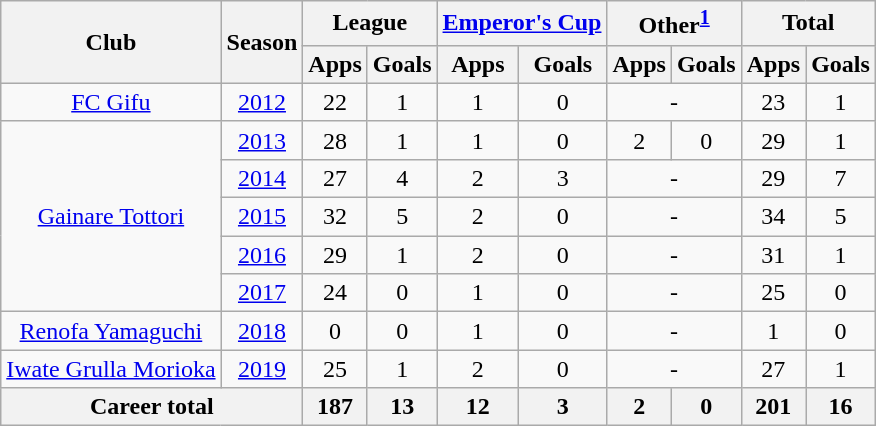<table class="wikitable" style="text-align:center;">
<tr>
<th rowspan="2">Club</th>
<th rowspan="2">Season</th>
<th colspan="2">League</th>
<th colspan="2"><a href='#'>Emperor's Cup</a></th>
<th colspan="2">Other<sup><a href='#'>1</a></sup></th>
<th colspan="2">Total</th>
</tr>
<tr>
<th>Apps</th>
<th>Goals</th>
<th>Apps</th>
<th>Goals</th>
<th>Apps</th>
<th>Goals</th>
<th>Apps</th>
<th>Goals</th>
</tr>
<tr>
<td><a href='#'>FC Gifu</a></td>
<td><a href='#'>2012</a></td>
<td>22</td>
<td>1</td>
<td>1</td>
<td>0</td>
<td colspan="2">-</td>
<td>23</td>
<td>1</td>
</tr>
<tr>
<td rowspan="5"><a href='#'>Gainare Tottori</a></td>
<td><a href='#'>2013</a></td>
<td>28</td>
<td>1</td>
<td>1</td>
<td>0</td>
<td>2</td>
<td>0</td>
<td>29</td>
<td>1</td>
</tr>
<tr>
<td><a href='#'>2014</a></td>
<td>27</td>
<td>4</td>
<td>2</td>
<td>3</td>
<td colspan="2">-</td>
<td>29</td>
<td>7</td>
</tr>
<tr>
<td><a href='#'>2015</a></td>
<td>32</td>
<td>5</td>
<td>2</td>
<td>0</td>
<td colspan="2">-</td>
<td>34</td>
<td>5</td>
</tr>
<tr>
<td><a href='#'>2016</a></td>
<td>29</td>
<td>1</td>
<td>2</td>
<td>0</td>
<td colspan="2">-</td>
<td>31</td>
<td>1</td>
</tr>
<tr>
<td><a href='#'>2017</a></td>
<td>24</td>
<td>0</td>
<td>1</td>
<td>0</td>
<td colspan="2">-</td>
<td>25</td>
<td>0</td>
</tr>
<tr>
<td><a href='#'>Renofa Yamaguchi</a></td>
<td><a href='#'>2018</a></td>
<td>0</td>
<td>0</td>
<td>1</td>
<td>0</td>
<td colspan="2">-</td>
<td>1</td>
<td>0</td>
</tr>
<tr>
<td><a href='#'>Iwate Grulla Morioka</a></td>
<td><a href='#'>2019</a></td>
<td>25</td>
<td>1</td>
<td>2</td>
<td>0</td>
<td colspan="2">-</td>
<td>27</td>
<td>1</td>
</tr>
<tr>
<th colspan="2">Career total</th>
<th>187</th>
<th>13</th>
<th>12</th>
<th>3</th>
<th>2</th>
<th>0</th>
<th>201</th>
<th>16</th>
</tr>
</table>
